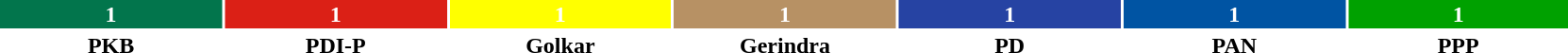<table style="width:88%; text-align:center;">
<tr style="color:white;">
<td style="background:#02754C; width:14.3%;"><strong>1</strong></td>
<td style="background:#DB2016; width:14.3%;"><strong>1</strong></td>
<td style="background:#FFFF00; width:14.3%;"><strong>1</strong></td>
<td style="background:#B79164; width:14.3%;"><strong>1</strong></td>
<td style="background:#2643A3; width:14.3%;"><strong>1</strong></td>
<td style="background:#0054A3; width:14.3%;"><strong>1</strong></td>
<td style="background:#00A100; width:14.3%;"><strong>1</strong></td>
</tr>
<tr>
<td><span><strong>PKB</strong></span></td>
<td><span><strong>PDI-P</strong></span></td>
<td><span><strong>Golkar</strong></span></td>
<td><span><strong>Gerindra</strong></span></td>
<td><span><strong>PD</strong></span></td>
<td><span><strong>PAN</strong></span></td>
<td><span><strong>PPP</strong></span></td>
</tr>
</table>
